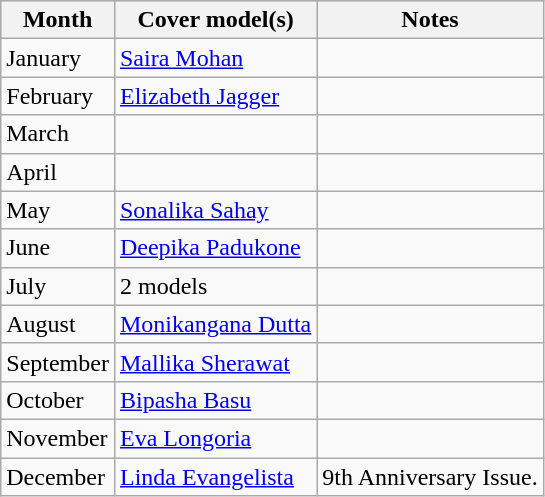<table class="wikitable">
<tr style="background:#ccc; text-align:center;">
<th>Month</th>
<th>Cover model(s)</th>
<th>Notes</th>
</tr>
<tr>
<td>January</td>
<td><a href='#'>Saira Mohan</a></td>
<td></td>
</tr>
<tr>
<td>February</td>
<td><a href='#'>Elizabeth Jagger</a></td>
<td></td>
</tr>
<tr>
<td>March</td>
<td></td>
<td></td>
</tr>
<tr>
<td>April</td>
<td></td>
<td></td>
</tr>
<tr>
<td>May</td>
<td><a href='#'>Sonalika Sahay</a></td>
<td></td>
</tr>
<tr>
<td>June</td>
<td><a href='#'>Deepika Padukone</a></td>
<td></td>
</tr>
<tr>
<td>July</td>
<td>2 models</td>
<td></td>
</tr>
<tr>
<td>August</td>
<td><a href='#'>Monikangana Dutta</a></td>
<td></td>
</tr>
<tr>
<td>September</td>
<td><a href='#'>Mallika Sherawat</a></td>
<td></td>
</tr>
<tr>
<td>October</td>
<td><a href='#'>Bipasha Basu</a></td>
<td></td>
</tr>
<tr>
<td>November</td>
<td><a href='#'>Eva Longoria</a></td>
<td></td>
</tr>
<tr>
<td>December</td>
<td><a href='#'>Linda Evangelista</a></td>
<td>9th Anniversary Issue.</td>
</tr>
</table>
